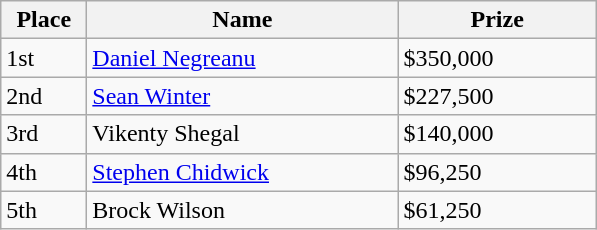<table class="wikitable">
<tr>
<th width="50">Place</th>
<th width="200">Name</th>
<th width="125">Prize</th>
</tr>
<tr>
<td>1st</td>
<td> <a href='#'>Daniel Negreanu</a></td>
<td>$350,000</td>
</tr>
<tr>
<td>2nd</td>
<td> <a href='#'>Sean Winter</a></td>
<td>$227,500</td>
</tr>
<tr>
<td>3rd</td>
<td> Vikenty Shegal</td>
<td>$140,000</td>
</tr>
<tr>
<td>4th</td>
<td> <a href='#'>Stephen Chidwick</a></td>
<td>$96,250</td>
</tr>
<tr>
<td>5th</td>
<td> Brock Wilson</td>
<td>$61,250</td>
</tr>
</table>
